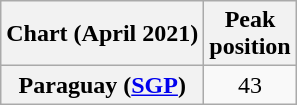<table class="wikitable plainrowheaders" style="text-align:center">
<tr>
<th scope="col">Chart (April 2021)</th>
<th scope="col">Peak<br>position</th>
</tr>
<tr>
<th scope="row">Paraguay (<a href='#'>SGP</a>)</th>
<td>43</td>
</tr>
</table>
